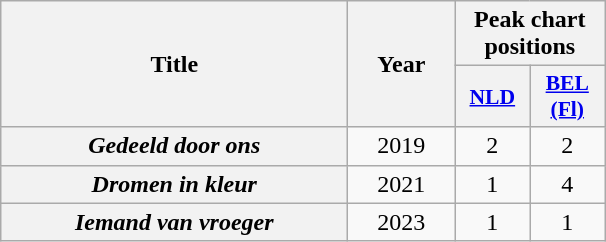<table class="wikitable plainrowheaders" style="text-align:center;">
<tr>
<th scope="col" rowspan="2" style="width:14em;">Title</th>
<th scope="col" rowspan="2" style="width:4em;">Year</th>
<th scope="col" colspan="2">Peak chart positions</th>
</tr>
<tr>
<th scope="col" style="width:3em;font-size:90%;"><a href='#'>NLD</a><br></th>
<th scope="col" style="width:3em;font-size:90%;"><a href='#'>BEL<br>(Fl)</a><br></th>
</tr>
<tr>
<th scope="row"><em>Gedeeld door ons</em></th>
<td>2019</td>
<td>2</td>
<td>2</td>
</tr>
<tr>
<th scope="row"><em>Dromen in kleur</em></th>
<td>2021</td>
<td>1</td>
<td>4</td>
</tr>
<tr>
<th scope="row"><em>Iemand van vroeger</em></th>
<td>2023</td>
<td>1</td>
<td>1</td>
</tr>
</table>
